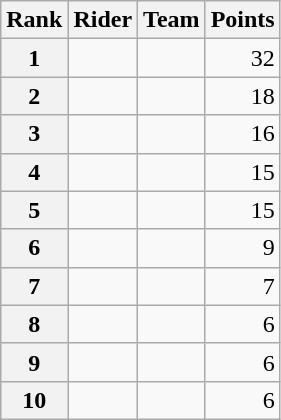<table class="wikitable">
<tr>
<th scope="col">Rank</th>
<th scope="col">Rider</th>
<th scope="col">Team</th>
<th scope="col">Points</th>
</tr>
<tr>
<th scope="row">1</th>
<td> </td>
<td></td>
<td align="right">32</td>
</tr>
<tr>
<th scope="row">2</th>
<td> </td>
<td></td>
<td align="right">18</td>
</tr>
<tr>
<th scope="row">3</th>
<td></td>
<td></td>
<td align="right">16</td>
</tr>
<tr>
<th scope="row">4</th>
<td></td>
<td></td>
<td align="right">15</td>
</tr>
<tr>
<th scope="row">5</th>
<td></td>
<td></td>
<td align="right">15</td>
</tr>
<tr>
<th scope="row">6</th>
<td></td>
<td></td>
<td align="right">9</td>
</tr>
<tr>
<th scope="row">7</th>
<td></td>
<td></td>
<td align="right">7</td>
</tr>
<tr>
<th scope="row">8</th>
<td></td>
<td></td>
<td align="right">6</td>
</tr>
<tr>
<th scope="row">9</th>
<td></td>
<td></td>
<td align="right">6</td>
</tr>
<tr>
<th scope="row">10</th>
<td></td>
<td></td>
<td align="right">6</td>
</tr>
</table>
